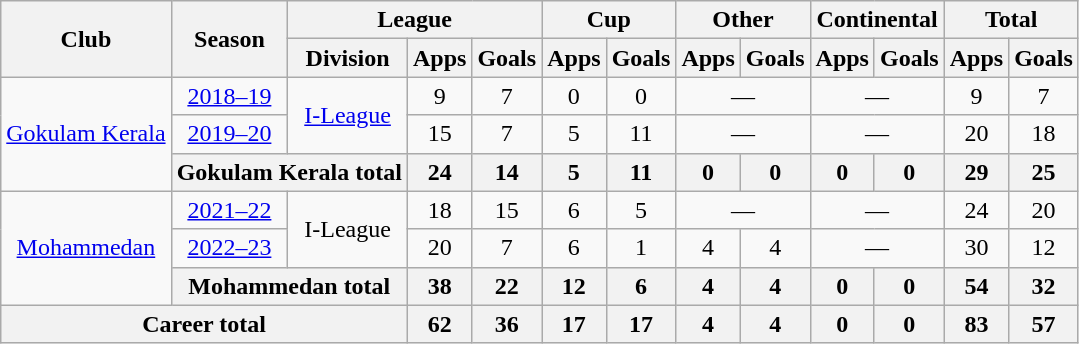<table class="wikitable" style="font-size; text-align:center;">
<tr>
<th rowspan="2">Club</th>
<th rowspan="2">Season</th>
<th colspan="3">League</th>
<th colspan="2">Cup</th>
<th colspan="2">Other</th>
<th colspan="2">Continental</th>
<th colspan="2">Total</th>
</tr>
<tr>
<th>Division</th>
<th>Apps</th>
<th>Goals</th>
<th>Apps</th>
<th>Goals</th>
<th>Apps</th>
<th>Goals</th>
<th>Apps</th>
<th>Goals</th>
<th>Apps</th>
<th>Goals</th>
</tr>
<tr>
<td rowspan="3"><a href='#'>Gokulam Kerala</a></td>
<td><a href='#'>2018–19</a></td>
<td rowspan="2"><a href='#'>I-League</a></td>
<td>9</td>
<td>7</td>
<td>0</td>
<td>0</td>
<td colspan="2">—</td>
<td colspan="2">—</td>
<td>9</td>
<td>7</td>
</tr>
<tr>
<td><a href='#'>2019–20</a></td>
<td>15</td>
<td>7</td>
<td>5</td>
<td>11</td>
<td colspan="2">—</td>
<td colspan="2">—</td>
<td>20</td>
<td>18</td>
</tr>
<tr>
<th colspan="2">Gokulam Kerala total</th>
<th>24</th>
<th>14</th>
<th>5</th>
<th>11</th>
<th>0</th>
<th>0</th>
<th>0</th>
<th>0</th>
<th>29</th>
<th>25</th>
</tr>
<tr>
<td rowspan="3"><a href='#'>Mohammedan</a></td>
<td><a href='#'>2021–22</a></td>
<td rowspan="2">I-League</td>
<td>18</td>
<td>15</td>
<td>6</td>
<td>5</td>
<td colspan="2">—</td>
<td colspan="2">—</td>
<td>24</td>
<td>20</td>
</tr>
<tr>
<td><a href='#'>2022–23</a></td>
<td>20</td>
<td>7</td>
<td>6</td>
<td>1</td>
<td>4</td>
<td>4</td>
<td colspan="2">—</td>
<td>30</td>
<td>12</td>
</tr>
<tr>
<th colspan="2">Mohammedan total</th>
<th>38</th>
<th>22</th>
<th>12</th>
<th>6</th>
<th>4</th>
<th>4</th>
<th>0</th>
<th>0</th>
<th>54</th>
<th>32</th>
</tr>
<tr>
<th colspan="3">Career total</th>
<th>62</th>
<th>36</th>
<th>17</th>
<th>17</th>
<th>4</th>
<th>4</th>
<th>0</th>
<th>0</th>
<th>83</th>
<th>57</th>
</tr>
</table>
